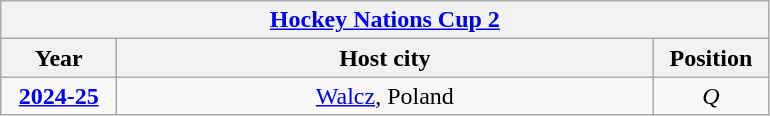<table class="wikitable" style="text-align: center;">
<tr>
<th colspan=3 style="background-color: ;"><a href='#'>Hockey Nations Cup 2</a></th>
</tr>
<tr>
<th style="width: 70px;">Year</th>
<th style="width: 350px;">Host city</th>
<th style="width: 70px;">Position</th>
</tr>
<tr>
<td><strong><a href='#'>2024-25</a></strong></td>
<td> <a href='#'>Walcz</a>, Poland</td>
<td><em>Q</em></td>
</tr>
</table>
